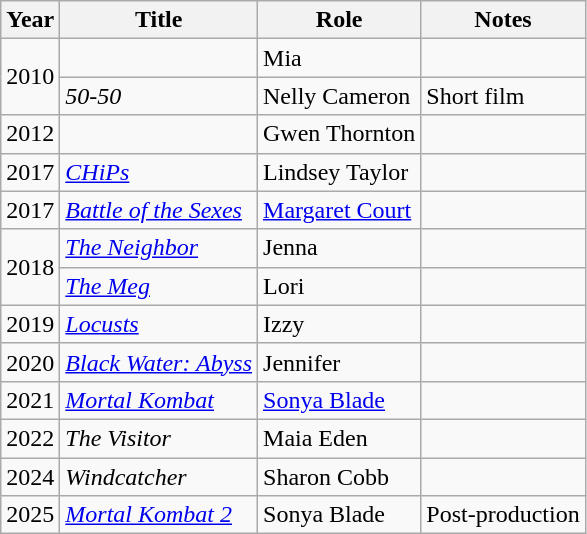<table class="wikitable">
<tr>
<th scope="col">Year</th>
<th scope="col">Title</th>
<th scope="col">Role</th>
<th scope="col" class="unsortable">Notes</th>
</tr>
<tr>
<td rowspan="2">2010</td>
<td scope="row"><em></em></td>
<td>Mia</td>
<td></td>
</tr>
<tr>
<td><em>50-50</em></td>
<td>Nelly Cameron</td>
<td>Short film</td>
</tr>
<tr>
<td>2012</td>
<td scope="row"><em></em></td>
<td>Gwen Thornton</td>
<td></td>
</tr>
<tr>
<td>2017</td>
<td><em><a href='#'>CHiPs</a></em></td>
<td>Lindsey Taylor</td>
<td></td>
</tr>
<tr>
<td>2017</td>
<td><em><a href='#'>Battle of the Sexes</a></em></td>
<td><a href='#'>Margaret Court</a></td>
<td></td>
</tr>
<tr>
<td rowspan="2">2018</td>
<td><em><a href='#'>The Neighbor</a></em></td>
<td>Jenna</td>
<td></td>
</tr>
<tr>
<td><em><a href='#'>The Meg</a></em></td>
<td>Lori</td>
<td></td>
</tr>
<tr>
<td>2019</td>
<td><em><a href='#'>Locusts</a></em></td>
<td>Izzy</td>
<td></td>
</tr>
<tr>
<td>2020</td>
<td><em><a href='#'>Black Water: Abyss</a> </em></td>
<td>Jennifer</td>
<td></td>
</tr>
<tr>
<td>2021</td>
<td><em><a href='#'>Mortal Kombat</a></em></td>
<td><a href='#'>Sonya Blade</a></td>
<td></td>
</tr>
<tr>
<td>2022</td>
<td><em>The Visitor</em></td>
<td>Maia Eden</td>
<td></td>
</tr>
<tr>
<td>2024</td>
<td><em>Windcatcher</em></td>
<td>Sharon Cobb</td>
<td></td>
</tr>
<tr>
<td>2025</td>
<td><em><a href='#'>Mortal Kombat 2</a></em></td>
<td>Sonya Blade</td>
<td>Post-production</td>
</tr>
</table>
